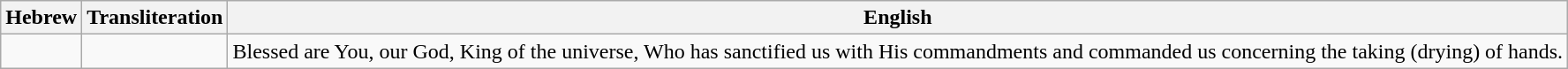<table class="wikitable">
<tr>
<th>Hebrew</th>
<th>Transliteration</th>
<th>English</th>
</tr>
<tr>
<td style="direction:rtl"></td>
<td></td>
<td>Blessed are You,  our God, King of the universe, Who has sanctified us with His commandments and commanded us concerning the taking (drying) of hands.</td>
</tr>
</table>
